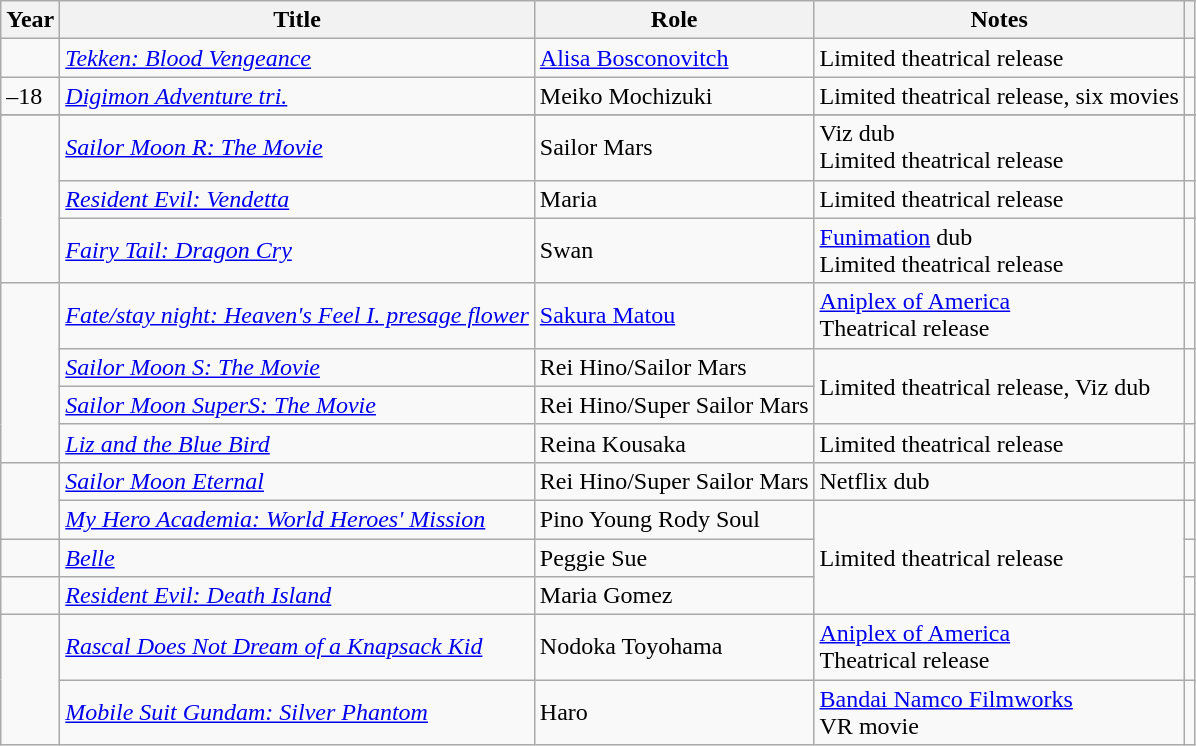<table class="wikitable sortable plainrowheaders">
<tr>
<th>Year</th>
<th>Title</th>
<th>Role</th>
<th class="unsortable">Notes</th>
<th class="unsortable"></th>
</tr>
<tr>
<td></td>
<td><em><a href='#'>Tekken: Blood Vengeance</a></em></td>
<td><a href='#'>Alisa Bosconovitch</a></td>
<td>Limited theatrical release</td>
<td></td>
</tr>
<tr>
<td>–18</td>
<td><em><a href='#'>Digimon Adventure tri.</a></em></td>
<td>Meiko Mochizuki</td>
<td>Limited theatrical release, six movies</td>
<td></td>
</tr>
<tr>
</tr>
<tr>
<td rowspan="3"></td>
<td><em><a href='#'>Sailor Moon R: The Movie</a></em></td>
<td>Sailor Mars</td>
<td>Viz dub<br>Limited theatrical release</td>
<td></td>
</tr>
<tr>
<td><em><a href='#'>Resident Evil: Vendetta</a></em></td>
<td>Maria</td>
<td>Limited theatrical release</td>
<td></td>
</tr>
<tr>
<td><em><a href='#'>Fairy Tail: Dragon Cry</a></em></td>
<td>Swan</td>
<td><a href='#'>Funimation</a> dub<br>Limited theatrical release</td>
<td></td>
</tr>
<tr>
<td rowspan="4"></td>
<td><em><a href='#'>Fate/stay night: Heaven's Feel I. presage flower</a></em></td>
<td><a href='#'>Sakura Matou</a></td>
<td><a href='#'>Aniplex of America</a><br>Theatrical release</td>
<td></td>
</tr>
<tr>
<td><em><a href='#'>Sailor Moon S: The Movie</a></em></td>
<td>Rei Hino/Sailor Mars</td>
<td rowspan="2">Limited theatrical release, Viz dub</td>
<td rowspan="2"></td>
</tr>
<tr>
<td><em><a href='#'>Sailor Moon SuperS: The Movie</a></em></td>
<td>Rei Hino/Super Sailor Mars</td>
</tr>
<tr>
<td><em><a href='#'>Liz and the Blue Bird</a></em></td>
<td>Reina Kousaka</td>
<td>Limited theatrical release</td>
<td></td>
</tr>
<tr>
<td rowspan="2"></td>
<td><em><a href='#'>Sailor Moon Eternal</a></em></td>
<td>Rei Hino/Super Sailor Mars</td>
<td>Netflix dub</td>
<td></td>
</tr>
<tr>
<td><em><a href='#'>My Hero Academia: World Heroes' Mission</a></em></td>
<td>Pino Young Rody Soul</td>
<td rowspan="3">Limited theatrical release</td>
<td></td>
</tr>
<tr>
<td></td>
<td><em><a href='#'>Belle</a></em></td>
<td>Peggie Sue</td>
<td></td>
</tr>
<tr>
<td></td>
<td><em><a href='#'>Resident Evil: Death Island</a></em></td>
<td>Maria Gomez</td>
<td></td>
</tr>
<tr>
<td rowspan="2"></td>
<td><em><a href='#'>Rascal Does Not Dream of a Knapsack Kid</a></em></td>
<td>Nodoka Toyohama</td>
<td><a href='#'>Aniplex of America</a><br>Theatrical release</td>
<td></td>
</tr>
<tr>
<td><em><a href='#'>Mobile Suit Gundam: Silver Phantom</a></em></td>
<td>Haro</td>
<td><a href='#'>Bandai Namco Filmworks</a><br>VR movie</td>
<td></td>
</tr>
</table>
